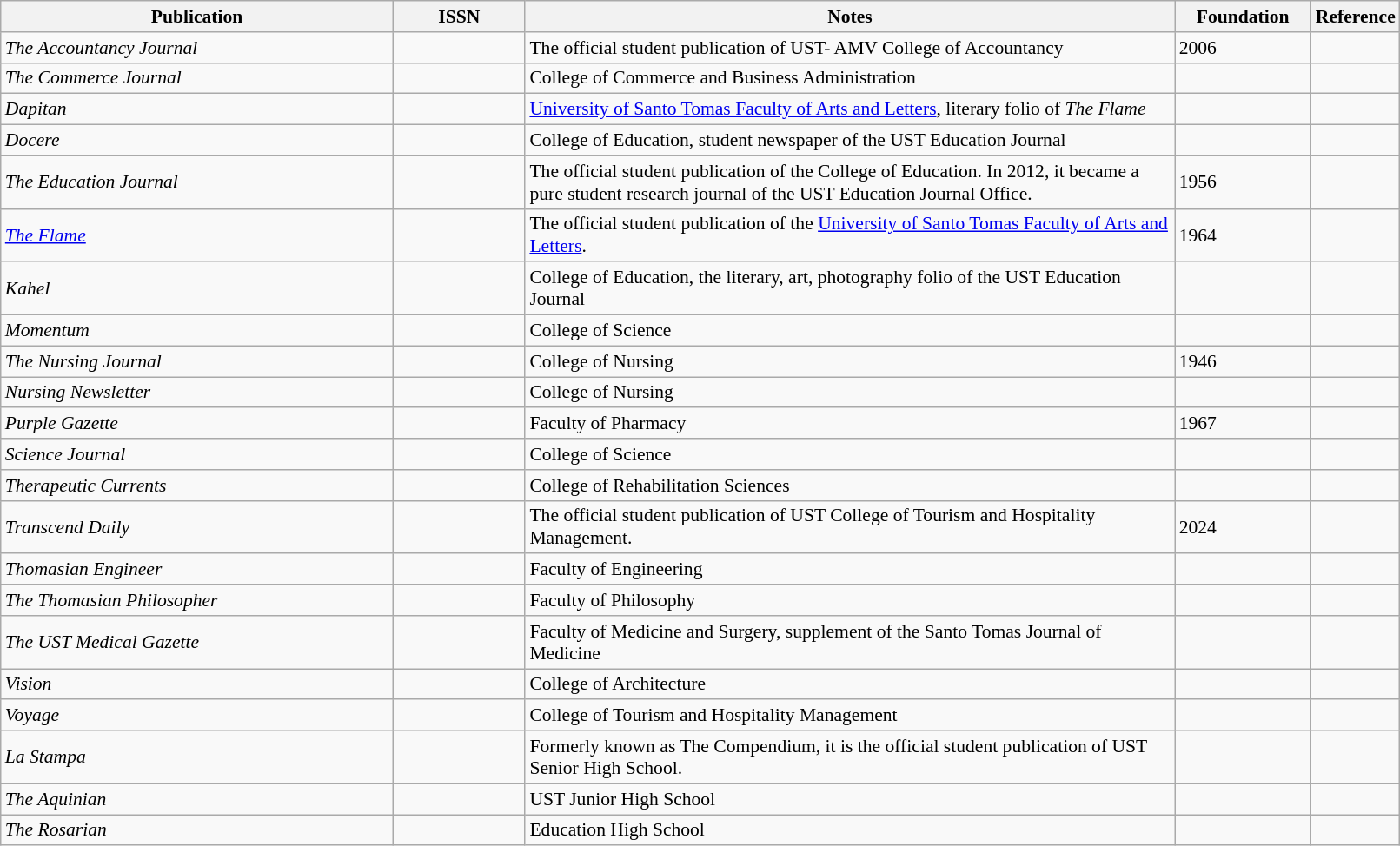<table class="wikitable sortable"  style="width:85%; font-size:90%;">
<tr>
<th style="width:30%;">Publication</th>
<th ! style="width:10%;">ISSN</th>
<th ! style="width:50%;" class="unsortable">Notes</th>
<th ! style="width:10%;">Foundation</th>
<th ! style="width:5%;" class="unsortable">Reference</th>
</tr>
<tr>
<td><em>The Accountancy Journal</em></td>
<td></td>
<td>The official student publication of UST- AMV College of Accountancy</td>
<td>2006</td>
<td style="text-align:center;"></td>
</tr>
<tr>
<td><em>The Commerce Journal</em></td>
<td></td>
<td>College of Commerce and Business Administration</td>
<td></td>
<td style="text-align:center;"></td>
</tr>
<tr>
<td><em>Dapitan</em></td>
<td></td>
<td><a href='#'>University of Santo Tomas Faculty of Arts and Letters</a>, literary folio of <em>The Flame</em></td>
<td></td>
<td style="text-align:center;"></td>
</tr>
<tr>
<td><em>Docere</em></td>
<td></td>
<td>College of Education, student newspaper of the UST Education Journal</td>
<td></td>
<td style="text-align:center;"></td>
</tr>
<tr>
<td><em>The Education Journal</em></td>
<td></td>
<td>The official student publication of the College of Education. In 2012, it became a pure student research journal of the UST Education Journal Office.</td>
<td>1956</td>
<td style="text-align:center;"></td>
</tr>
<tr>
<td><em><a href='#'>The Flame</a></em></td>
<td></td>
<td>The official student publication of the <a href='#'>University of Santo Tomas Faculty of Arts and Letters</a>.</td>
<td>1964</td>
<td style="text-align:center;"></td>
</tr>
<tr>
<td><em>Kahel</em></td>
<td></td>
<td>College of Education, the literary, art, photography folio of the UST Education Journal</td>
<td></td>
<td style="text-align:center;"></td>
</tr>
<tr>
<td><em>Momentum</em></td>
<td></td>
<td>College of Science</td>
<td></td>
<td style="text-align:center;"></td>
</tr>
<tr>
<td><em>The Nursing Journal</em></td>
<td></td>
<td>College of Nursing</td>
<td>1946</td>
<td style="text-align:center;"></td>
</tr>
<tr>
<td><em>Nursing Newsletter</em></td>
<td></td>
<td>College of Nursing</td>
<td></td>
<td style="text-align:center;"></td>
</tr>
<tr>
<td><em>Purple Gazette</em></td>
<td></td>
<td>Faculty of Pharmacy</td>
<td>1967</td>
<td style="text-align:center;"></td>
</tr>
<tr>
<td><em>Science Journal</em></td>
<td></td>
<td>College of Science</td>
<td></td>
<td style="text-align:center;"></td>
</tr>
<tr>
<td><em>Therapeutic Currents</em></td>
<td></td>
<td>College of Rehabilitation Sciences</td>
<td></td>
<td style="text-align:center;"></td>
</tr>
<tr>
<td><em>Transcend Daily</em></td>
<td></td>
<td>The official student publication of UST College of Tourism and Hospitality Management.</td>
<td>2024</td>
<td></td>
</tr>
<tr>
<td><em>Thomasian Engineer</em></td>
<td></td>
<td>Faculty of Engineering</td>
<td></td>
<td style="text-align:center;"></td>
</tr>
<tr>
<td><em>The Thomasian Philosopher</em></td>
<td></td>
<td>Faculty of Philosophy</td>
<td></td>
<td style="text-align:center;"></td>
</tr>
<tr>
<td><em>The UST Medical Gazette</em></td>
<td></td>
<td>Faculty of Medicine and Surgery, supplement of the Santo Tomas Journal of Medicine</td>
<td></td>
<td style="text-align:center;"></td>
</tr>
<tr>
<td><em>Vision</em></td>
<td></td>
<td>College of Architecture</td>
<td></td>
<td style="text-align:centre;"></td>
</tr>
<tr>
<td><em>Voyage</em></td>
<td></td>
<td>College of Tourism and Hospitality Management</td>
<td></td>
<td style="text-align:centre;"></td>
</tr>
<tr>
<td><em>La Stampa</em></td>
<td></td>
<td>Formerly known as The Compendium, it is the official student publication of UST Senior High School.</td>
<td></td>
<td style="text-align:centre;"></td>
</tr>
<tr>
<td><em>The Aquinian</em></td>
<td></td>
<td>UST Junior High School</td>
<td></td>
<td style="text-align:centre;"></td>
</tr>
<tr>
<td><em>The Rosarian</em></td>
<td></td>
<td>Education High School</td>
<td></td>
<td style="text-align:centre;"></td>
</tr>
</table>
